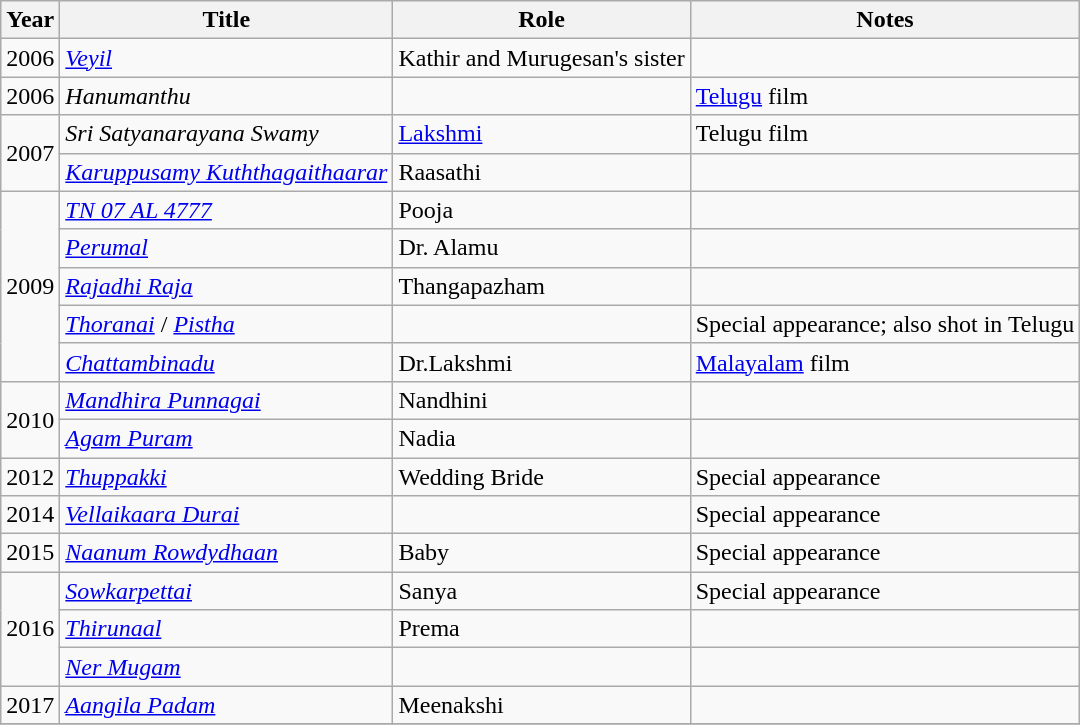<table class="wikitable sortable">
<tr>
<th>Year</th>
<th>Title</th>
<th>Role</th>
<th>Notes</th>
</tr>
<tr>
<td>2006</td>
<td><em><a href='#'>Veyil</a></em></td>
<td>Kathir and Murugesan's sister</td>
<td></td>
</tr>
<tr>
<td>2006<br></td>
<td><em>Hanumanthu</em></td>
<td></td>
<td><a href='#'>Telugu</a> film</td>
</tr>
<tr>
<td rowspan="2">2007</td>
<td><em>Sri Satyanarayana Swamy</em></td>
<td><a href='#'>Lakshmi</a></td>
<td>Telugu film</td>
</tr>
<tr>
<td><em><a href='#'>Karuppusamy Kuththagaithaarar</a></em></td>
<td>Raasathi</td>
<td></td>
</tr>
<tr>
<td rowspan="5">2009</td>
<td><em><a href='#'>TN 07 AL 4777</a></em></td>
<td>Pooja</td>
<td></td>
</tr>
<tr>
<td><em><a href='#'>Perumal</a></em></td>
<td>Dr. Alamu</td>
<td></td>
</tr>
<tr>
<td><em><a href='#'>Rajadhi Raja</a></em></td>
<td>Thangapazham</td>
<td></td>
</tr>
<tr>
<td><em><a href='#'>Thoranai</a></em> / <em><a href='#'>Pistha</a></em></td>
<td></td>
<td>Special appearance; also shot in Telugu</td>
</tr>
<tr>
<td><em><a href='#'>Chattambinadu</a></em></td>
<td>Dr.Lakshmi</td>
<td><a href='#'>Malayalam</a> film</td>
</tr>
<tr>
<td rowspan="2">2010</td>
<td><em><a href='#'>Mandhira Punnagai</a></em></td>
<td>Nandhini</td>
<td></td>
</tr>
<tr>
<td><em><a href='#'>Agam Puram</a></em></td>
<td>Nadia</td>
<td></td>
</tr>
<tr>
<td rowspan="1">2012</td>
<td><em><a href='#'>Thuppakki</a></em></td>
<td>Wedding Bride</td>
<td>Special appearance</td>
</tr>
<tr>
<td rowspan="1">2014</td>
<td><em><a href='#'>Vellaikaara Durai</a></em></td>
<td></td>
<td>Special appearance</td>
</tr>
<tr>
<td rowspan="1">2015</td>
<td><em><a href='#'>Naanum Rowdydhaan</a></em></td>
<td>Baby</td>
<td>Special appearance</td>
</tr>
<tr>
<td rowspan="3">2016</td>
<td><em><a href='#'>Sowkarpettai</a></em></td>
<td>Sanya</td>
<td>Special appearance</td>
</tr>
<tr>
<td><em><a href='#'>Thirunaal</a></em></td>
<td>Prema</td>
<td></td>
</tr>
<tr>
<td><em><a href='#'>Ner Mugam</a></em></td>
<td></td>
<td></td>
</tr>
<tr>
<td rowspan="1">2017</td>
<td><em><a href='#'>Aangila Padam</a></em></td>
<td>Meenakshi</td>
<td></td>
</tr>
<tr>
</tr>
</table>
